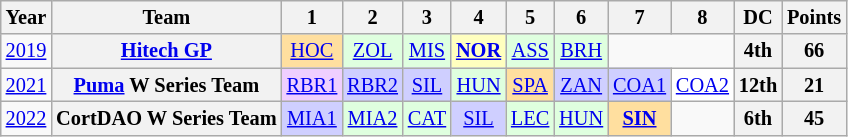<table class="wikitable" style="text-align:center; font-size:85%">
<tr>
<th>Year</th>
<th>Team</th>
<th>1</th>
<th>2</th>
<th>3</th>
<th>4</th>
<th>5</th>
<th>6</th>
<th>7</th>
<th>8</th>
<th>DC</th>
<th>Points</th>
</tr>
<tr>
<td><a href='#'>2019</a></td>
<th nowrap><a href='#'>Hitech GP</a></th>
<td style="background:#FFDF9F;"><a href='#'>HOC</a><br></td>
<td style="background:#DFFFDF;"><a href='#'>ZOL</a><br></td>
<td style="background:#DFFFDF;"><a href='#'>MIS</a><br></td>
<td style="background:#FFFFBF;"><strong><a href='#'>NOR</a></strong><br></td>
<td style="background:#DFFFDF;"><a href='#'>ASS</a><br></td>
<td style="background:#DFFFDF;"><a href='#'>BRH</a><br></td>
<td colspan=2></td>
<th>4th</th>
<th>66</th>
</tr>
<tr>
<td><a href='#'>2021</a></td>
<th nowrap><a href='#'>Puma</a> W Series Team</th>
<td style="background:#EFCFFF;"><a href='#'>RBR1</a><br></td>
<td style="background:#CFCFFF;"><a href='#'>RBR2</a><br></td>
<td style="background:#CFCFFF;"><a href='#'>SIL</a><br></td>
<td style="background:#DFFFDF;"><a href='#'>HUN</a><br></td>
<td style="background:#FFDF9F;"><a href='#'>SPA</a><br></td>
<td style="background:#CFCFFF;"><a href='#'>ZAN</a><br></td>
<td style="background:#CFCFFF;"><a href='#'>COA1</a><br></td>
<td style="background:#ffffff;"><a href='#'>COA2</a><br></td>
<th>12th</th>
<th>21</th>
</tr>
<tr>
<td><a href='#'>2022</a></td>
<th nowrap>CortDAO W Series Team</th>
<td style="background:#CFCFFF;"><a href='#'>MIA1</a><br></td>
<td style="background:#DFFFDF;"><a href='#'>MIA2</a><br></td>
<td style="background:#DFFFDF;"><a href='#'>CAT</a><br></td>
<td style="background:#CFCFFF;"><a href='#'>SIL</a><br></td>
<td style="background:#dfffdf;"><a href='#'>LEC</a><br></td>
<td style="background:#dfffdf;"><a href='#'>HUN</a><br></td>
<td style="background:#ffdf9f;"><strong><a href='#'>SIN</a></strong><br></td>
<td></td>
<th>6th</th>
<th>45</th>
</tr>
</table>
